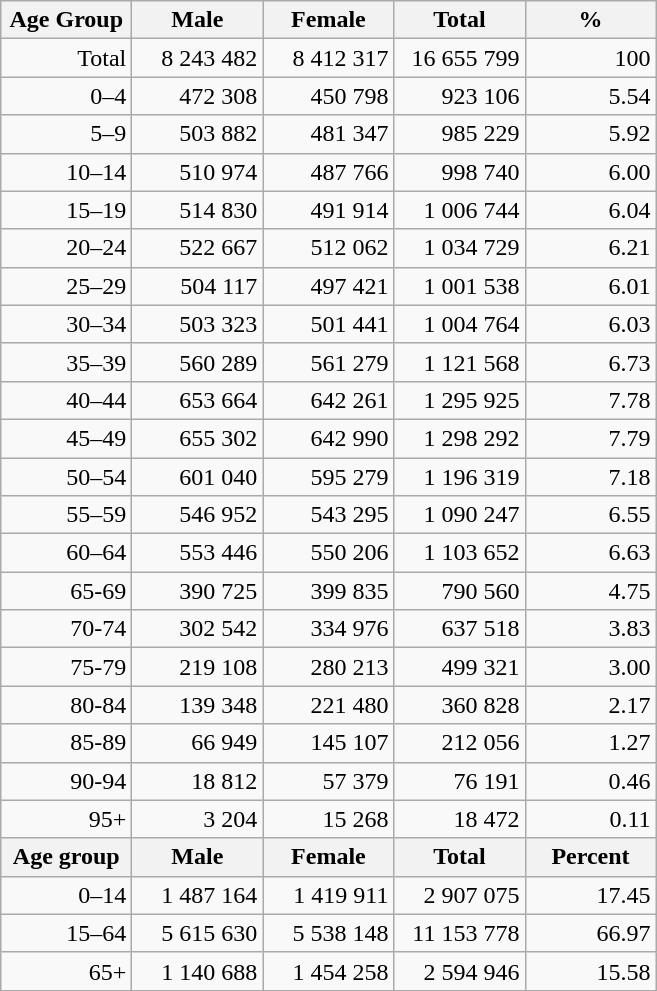<table class="wikitable">
<tr>
<th width="80pt">Age Group</th>
<th width="80pt">Male</th>
<th width="80pt">Female</th>
<th width="80pt">Total</th>
<th width="80pt">%</th>
</tr>
<tr>
<td align="right">Total</td>
<td align="right">8 243 482</td>
<td align="right">8 412 317</td>
<td align="right">16 655 799</td>
<td align="right">100</td>
</tr>
<tr>
<td align="right">0–4</td>
<td align="right">472 308</td>
<td align="right">450 798</td>
<td align="right">923 106</td>
<td align="right">5.54</td>
</tr>
<tr>
<td align="right">5–9</td>
<td align="right">503 882</td>
<td align="right">481 347</td>
<td align="right">985 229</td>
<td align="right">5.92</td>
</tr>
<tr>
<td align="right">10–14</td>
<td align="right">510 974</td>
<td align="right">487 766</td>
<td align="right">998 740</td>
<td align="right">6.00</td>
</tr>
<tr>
<td align="right">15–19</td>
<td align="right">514 830</td>
<td align="right">491 914</td>
<td align="right">1 006 744</td>
<td align="right">6.04</td>
</tr>
<tr>
<td align="right">20–24</td>
<td align="right">522 667</td>
<td align="right">512 062</td>
<td align="right">1 034 729</td>
<td align="right">6.21</td>
</tr>
<tr>
<td align="right">25–29</td>
<td align="right">504 117</td>
<td align="right">497 421</td>
<td align="right">1 001 538</td>
<td align="right">6.01</td>
</tr>
<tr>
<td align="right">30–34</td>
<td align="right">503 323</td>
<td align="right">501 441</td>
<td align="right">1 004 764</td>
<td align="right">6.03</td>
</tr>
<tr>
<td align="right">35–39</td>
<td align="right">560 289</td>
<td align="right">561 279</td>
<td align="right">1 121 568</td>
<td align="right">6.73</td>
</tr>
<tr>
<td align="right">40–44</td>
<td align="right">653 664</td>
<td align="right">642 261</td>
<td align="right">1 295 925</td>
<td align="right">7.78</td>
</tr>
<tr>
<td align="right">45–49</td>
<td align="right">655 302</td>
<td align="right">642 990</td>
<td align="right">1 298 292</td>
<td align="right">7.79</td>
</tr>
<tr>
<td align="right">50–54</td>
<td align="right">601 040</td>
<td align="right">595 279</td>
<td align="right">1 196 319</td>
<td align="right">7.18</td>
</tr>
<tr>
<td align="right">55–59</td>
<td align="right">546 952</td>
<td align="right">543 295</td>
<td align="right">1 090 247</td>
<td align="right">6.55</td>
</tr>
<tr>
<td align="right">60–64</td>
<td align="right">553 446</td>
<td align="right">550 206</td>
<td align="right">1 103 652</td>
<td align="right">6.63</td>
</tr>
<tr>
<td align="right">65-69</td>
<td align="right">390 725</td>
<td align="right">399 835</td>
<td align="right">790 560</td>
<td align="right">4.75</td>
</tr>
<tr>
<td align="right">70-74</td>
<td align="right">302 542</td>
<td align="right">334 976</td>
<td align="right">637 518</td>
<td align="right">3.83</td>
</tr>
<tr>
<td align="right">75-79</td>
<td align="right">219 108</td>
<td align="right">280 213</td>
<td align="right">499 321</td>
<td align="right">3.00</td>
</tr>
<tr>
<td align="right">80-84</td>
<td align="right">139 348</td>
<td align="right">221 480</td>
<td align="right">360 828</td>
<td align="right">2.17</td>
</tr>
<tr>
<td align="right">85-89</td>
<td align="right">66 949</td>
<td align="right">145 107</td>
<td align="right">212 056</td>
<td align="right">1.27</td>
</tr>
<tr>
<td align="right">90-94</td>
<td align="right">18 812</td>
<td align="right">57 379</td>
<td align="right">76 191</td>
<td align="right">0.46</td>
</tr>
<tr>
<td align="right">95+</td>
<td align="right">3 204</td>
<td align="right">15 268</td>
<td align="right">18 472</td>
<td align="right">0.11</td>
</tr>
<tr>
<th width="50">Age group</th>
<th width="80pt">Male</th>
<th width="80">Female</th>
<th width="80">Total</th>
<th width="50">Percent</th>
</tr>
<tr>
<td align="right">0–14</td>
<td align="right">1 487 164</td>
<td align="right">1 419 911</td>
<td align="right">2 907 075</td>
<td align="right">17.45</td>
</tr>
<tr>
<td align="right">15–64</td>
<td align="right">5 615 630</td>
<td align="right">5 538 148</td>
<td align="right">11 153 778</td>
<td align="right">66.97</td>
</tr>
<tr>
<td align="right">65+</td>
<td align="right">1 140 688</td>
<td align="right">1 454 258</td>
<td align="right">2 594 946</td>
<td align="right">15.58</td>
</tr>
<tr>
</tr>
</table>
